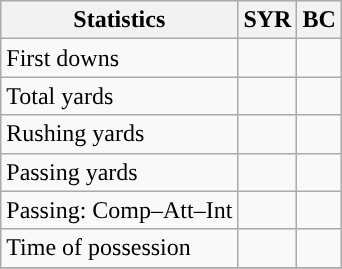<table class="wikitable" style="float: left;">
<tr>
<th>Statistics</th>
<th>SYR</th>
<th>BC</th>
</tr>
<tr>
<td>First downs</td>
<td></td>
<td></td>
</tr>
<tr>
<td>Total yards</td>
<td></td>
<td></td>
</tr>
<tr>
<td>Rushing yards</td>
<td></td>
<td></td>
</tr>
<tr>
<td>Passing yards</td>
<td></td>
<td></td>
</tr>
<tr>
<td>Passing: Comp–Att–Int</td>
<td></td>
<td></td>
</tr>
<tr>
<td>Time of possession</td>
<td></td>
<td></td>
</tr>
<tr>
</tr>
</table>
